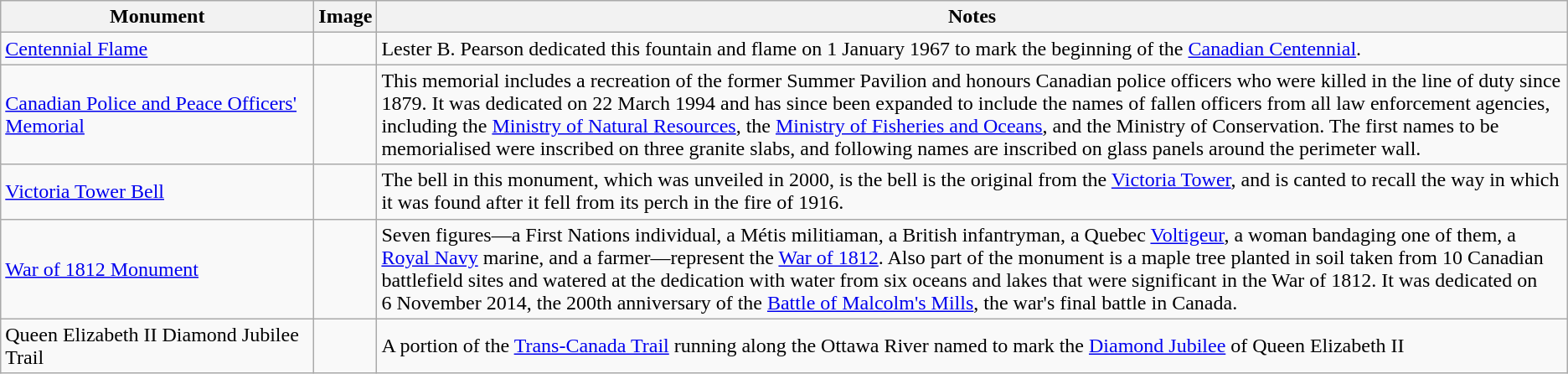<table class="wikitable">
<tr>
<th style="width:20%;">Monument</th>
<th>Image</th>
<th>Notes</th>
</tr>
<tr>
<td><a href='#'>Centennial Flame</a></td>
<td></td>
<td>Lester B. Pearson dedicated this fountain and flame on 1 January 1967 to mark the beginning of the <a href='#'>Canadian Centennial</a>.</td>
</tr>
<tr>
<td><a href='#'>Canadian Police and Peace Officers' Memorial</a></td>
<td></td>
<td>This memorial includes a recreation of the former Summer Pavilion and honours Canadian police officers who were killed in the line of duty since 1879. It was dedicated on 22 March 1994 and has since been expanded to include the names of fallen officers from all law enforcement agencies, including the <a href='#'>Ministry of Natural Resources</a>, the <a href='#'>Ministry of Fisheries and Oceans</a>, and the Ministry of Conservation. The first names to be memorialised were inscribed on three granite slabs, and following names are inscribed on glass panels around the perimeter wall.</td>
</tr>
<tr>
<td><a href='#'>Victoria Tower Bell</a></td>
<td></td>
<td>The bell in this monument, which was unveiled in 2000, is the bell is the original from the <a href='#'>Victoria Tower</a>, and is canted to recall the way in which it was found after it fell from its perch in the fire of 1916.</td>
</tr>
<tr>
<td><a href='#'>War of 1812 Monument</a></td>
<td></td>
<td>Seven figures—a First Nations individual, a Métis militiaman, a British infantryman, a Quebec <a href='#'>Voltigeur</a>, a woman bandaging one of them, a <a href='#'>Royal Navy</a> marine, and a farmer—represent the <a href='#'>War of 1812</a>. Also part of the monument is a maple tree planted in soil taken from 10 Canadian battlefield sites and watered at the dedication with water from six oceans and lakes that were significant in the War of 1812. It was dedicated on 6 November 2014, the 200th anniversary of the <a href='#'>Battle of Malcolm's Mills</a>, the war's final battle in Canada.</td>
</tr>
<tr>
<td>Queen Elizabeth II Diamond Jubilee Trail</td>
<td></td>
<td>A portion of the <a href='#'>Trans-Canada Trail</a> running along the Ottawa River named to mark the <a href='#'>Diamond Jubilee</a> of Queen Elizabeth II</td>
</tr>
</table>
